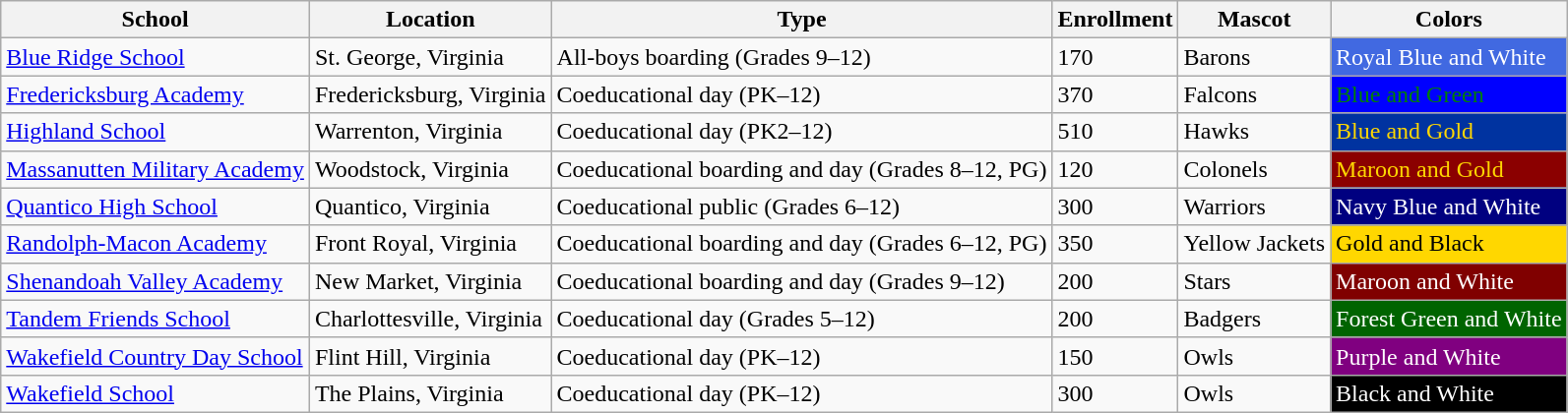<table class="wikitable sortable">
<tr>
<th>School</th>
<th>Location</th>
<th>Type</th>
<th>Enrollment</th>
<th>Mascot</th>
<th>Colors</th>
</tr>
<tr>
<td><a href='#'>Blue Ridge School</a></td>
<td>St. George, Virginia</td>
<td>All-boys boarding (Grades 9–12)</td>
<td>170</td>
<td>Barons</td>
<td style="background-color:#4169E1; color:#FFFFFF;">Royal Blue and White</td>
</tr>
<tr>
<td><a href='#'>Fredericksburg Academy</a></td>
<td>Fredericksburg, Virginia</td>
<td>Coeducational day (PK–12)</td>
<td>370</td>
<td>Falcons</td>
<td style="background-color:#0000FF; color:#008000;">Blue and Green</td>
</tr>
<tr>
<td><a href='#'>Highland School</a></td>
<td>Warrenton, Virginia</td>
<td>Coeducational day (PK2–12)</td>
<td>510</td>
<td>Hawks</td>
<td style="background-color:#0033A0; color:#FFD700;">Blue and Gold</td>
</tr>
<tr>
<td><a href='#'>Massanutten Military Academy</a></td>
<td>Woodstock, Virginia</td>
<td>Coeducational boarding and day (Grades 8–12, PG)</td>
<td>120</td>
<td>Colonels</td>
<td style="background-color:#8B0000; color:#FFD700;">Maroon and Gold</td>
</tr>
<tr>
<td><a href='#'>Quantico High School</a></td>
<td>Quantico, Virginia</td>
<td>Coeducational public (Grades 6–12)</td>
<td>300</td>
<td>Warriors</td>
<td style="background-color:#000080; color:#FFFFFF;">Navy Blue and White</td>
</tr>
<tr>
<td><a href='#'>Randolph-Macon Academy</a></td>
<td>Front Royal, Virginia</td>
<td>Coeducational boarding and day (Grades 6–12, PG)</td>
<td>350</td>
<td>Yellow Jackets</td>
<td style="background-color:#FFD700; color:#000000;">Gold and Black</td>
</tr>
<tr>
<td><a href='#'>Shenandoah Valley Academy</a></td>
<td>New Market, Virginia</td>
<td>Coeducational boarding and day (Grades 9–12)</td>
<td>200</td>
<td>Stars</td>
<td style="background-color:#800000; color:#FFFFFF;">Maroon and White</td>
</tr>
<tr>
<td><a href='#'>Tandem Friends School</a></td>
<td>Charlottesville, Virginia</td>
<td>Coeducational day (Grades 5–12)</td>
<td>200</td>
<td>Badgers</td>
<td style="background-color:#006400; color:#FFFFFF;">Forest Green and White</td>
</tr>
<tr>
<td><a href='#'>Wakefield Country Day School</a></td>
<td>Flint Hill, Virginia</td>
<td>Coeducational day (PK–12)</td>
<td>150</td>
<td>Owls</td>
<td style="background-color:#800080; color:#FFFFFF;">Purple and White</td>
</tr>
<tr>
<td><a href='#'>Wakefield School</a></td>
<td>The Plains, Virginia</td>
<td>Coeducational day (PK–12)</td>
<td>300</td>
<td>Owls</td>
<td style="background-color:#000000; color:#FFFFFF;">Black and White</td>
</tr>
</table>
